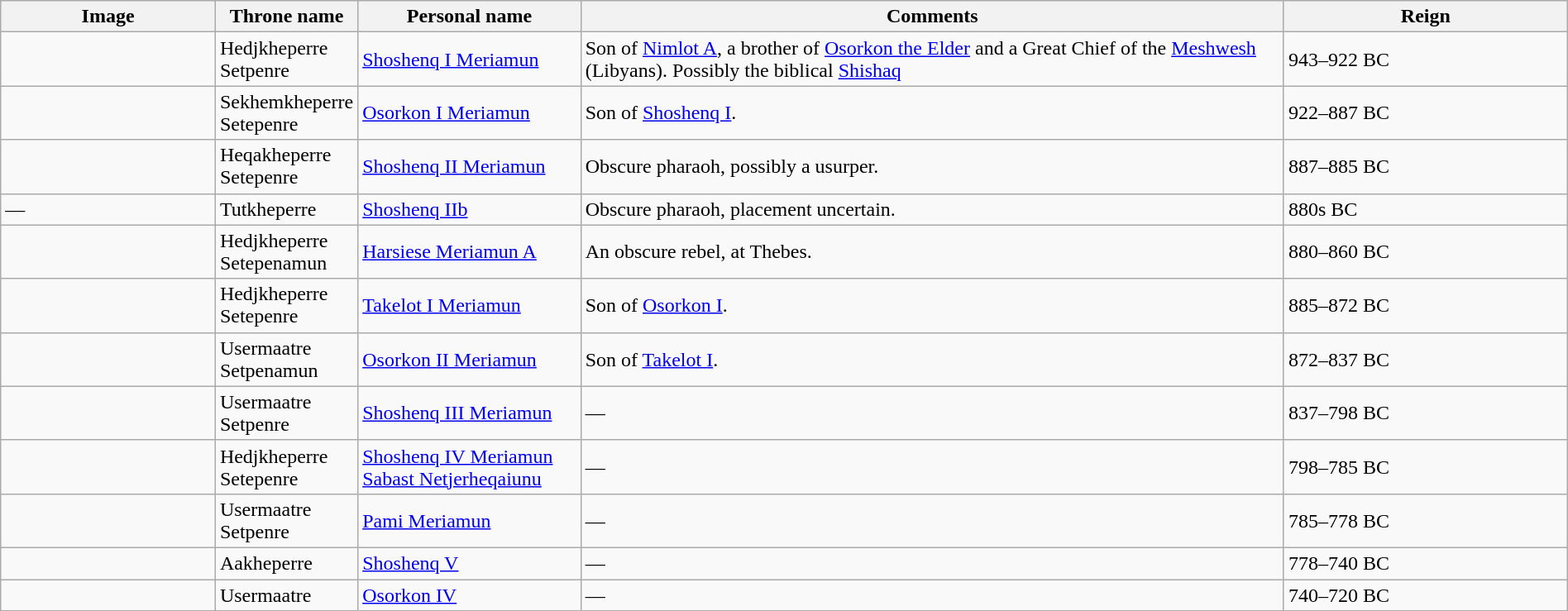<table class="wikitable" width="100%">
<tr>
<th width="15%">Image</th>
<th>Throne name</th>
<th width="15%">Personal name</th>
<th width="50%">Comments</th>
<th width="20%">Reign</th>
</tr>
<tr>
<td></td>
<td>Hedjkheperre Setpenre</td>
<td><a href='#'>Shoshenq I Meriamun</a></td>
<td>Son of <a href='#'>Nimlot A</a>, a brother of <a href='#'>Osorkon the Elder</a> and a Great Chief of the <a href='#'>Meshwesh</a> (Libyans). Possibly the biblical <a href='#'>Shishaq</a></td>
<td>943–922 BC</td>
</tr>
<tr>
<td></td>
<td>Sekhemkheperre Setepenre</td>
<td><a href='#'>Osorkon I Meriamun</a></td>
<td>Son of <a href='#'>Shoshenq I</a>.</td>
<td>922–887 BC</td>
</tr>
<tr>
<td></td>
<td>Heqakheperre Setepenre</td>
<td><a href='#'>Shoshenq II Meriamun</a></td>
<td>Obscure pharaoh, possibly a usurper.</td>
<td>887–885 BC</td>
</tr>
<tr>
<td>—</td>
<td>Tutkheperre</td>
<td><a href='#'>Shoshenq IIb</a></td>
<td>Obscure pharaoh, placement uncertain.</td>
<td>880s BC</td>
</tr>
<tr>
<td></td>
<td>Hedjkheperre Setepenamun</td>
<td><a href='#'>Harsiese Meriamun A</a></td>
<td>An obscure rebel, at Thebes.</td>
<td>880–860 BC</td>
</tr>
<tr>
<td></td>
<td>Hedjkheperre Setepenre</td>
<td><a href='#'>Takelot I Meriamun</a></td>
<td>Son of <a href='#'>Osorkon I</a>.</td>
<td>885–872 BC</td>
</tr>
<tr>
<td></td>
<td>Usermaatre Setpenamun</td>
<td><a href='#'>Osorkon II Meriamun</a></td>
<td>Son of <a href='#'>Takelot I</a>.</td>
<td>872–837 BC</td>
</tr>
<tr>
<td></td>
<td>Usermaatre Setpenre</td>
<td><a href='#'>Shoshenq III Meriamun</a></td>
<td>—</td>
<td>837–798 BC</td>
</tr>
<tr>
<td></td>
<td>Hedjkheperre Setepenre</td>
<td><a href='#'>Shoshenq IV Meriamun Sabast Netjerheqaiunu</a></td>
<td>—</td>
<td>798–785 BC</td>
</tr>
<tr>
<td></td>
<td>Usermaatre Setpenre</td>
<td><a href='#'>Pami Meriamun</a></td>
<td>—</td>
<td>785–778 BC</td>
</tr>
<tr>
<td></td>
<td>Aakheperre</td>
<td><a href='#'>Shoshenq V</a></td>
<td>—</td>
<td>778–740 BC</td>
</tr>
<tr>
<td></td>
<td>Usermaatre</td>
<td><a href='#'>Osorkon IV</a></td>
<td>—</td>
<td>740–720 BC</td>
</tr>
</table>
